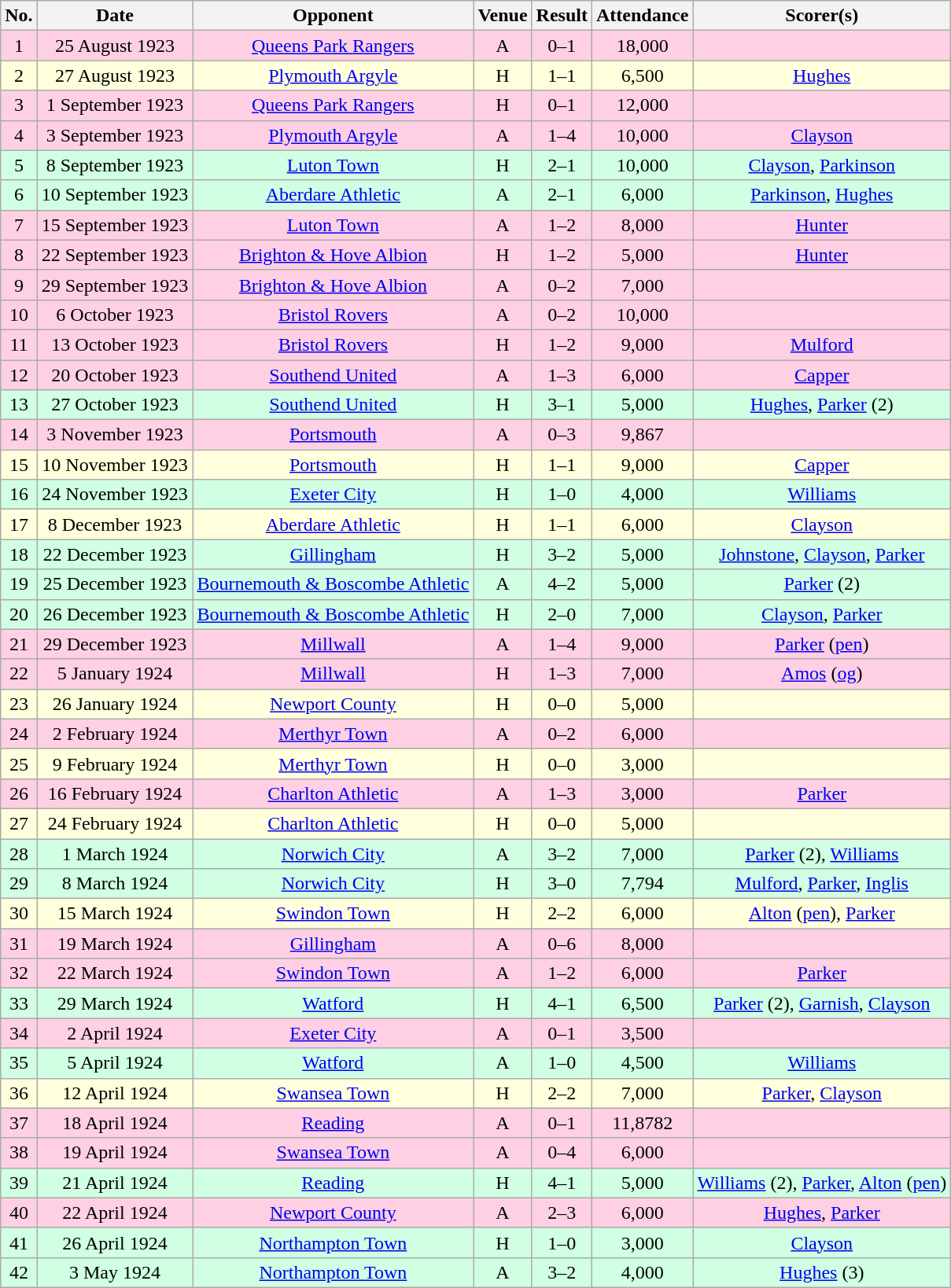<table class="wikitable sortable" style="text-align:center;">
<tr>
<th>No.</th>
<th>Date</th>
<th>Opponent</th>
<th>Venue</th>
<th>Result</th>
<th>Attendance</th>
<th>Scorer(s)</th>
</tr>
<tr style="background:#ffd0e3;">
<td>1</td>
<td>25 August 1923</td>
<td><a href='#'>Queens Park Rangers</a></td>
<td>A</td>
<td>0–1</td>
<td>18,000</td>
<td></td>
</tr>
<tr style="background:#ffd;">
<td>2</td>
<td>27 August 1923</td>
<td><a href='#'>Plymouth Argyle</a></td>
<td>H</td>
<td>1–1</td>
<td>6,500</td>
<td><a href='#'>Hughes</a></td>
</tr>
<tr style="background:#ffd0e3;">
<td>3</td>
<td>1 September 1923</td>
<td><a href='#'>Queens Park Rangers</a></td>
<td>H</td>
<td>0–1</td>
<td>12,000</td>
<td></td>
</tr>
<tr style="background:#ffd0e3;">
<td>4</td>
<td>3 September 1923</td>
<td><a href='#'>Plymouth Argyle</a></td>
<td>A</td>
<td>1–4</td>
<td>10,000</td>
<td><a href='#'>Clayson</a></td>
</tr>
<tr style="background:#d0ffe3;">
<td>5</td>
<td>8 September 1923</td>
<td><a href='#'>Luton Town</a></td>
<td>H</td>
<td>2–1</td>
<td>10,000</td>
<td><a href='#'>Clayson</a>, <a href='#'>Parkinson</a></td>
</tr>
<tr style="background:#d0ffe3;">
<td>6</td>
<td>10 September 1923</td>
<td><a href='#'>Aberdare Athletic</a></td>
<td>A</td>
<td>2–1</td>
<td>6,000</td>
<td><a href='#'>Parkinson</a>, <a href='#'>Hughes</a></td>
</tr>
<tr style="background:#ffd0e3;">
<td>7</td>
<td>15 September 1923</td>
<td><a href='#'>Luton Town</a></td>
<td>A</td>
<td>1–2</td>
<td>8,000</td>
<td><a href='#'>Hunter</a></td>
</tr>
<tr style="background:#ffd0e3;">
<td>8</td>
<td>22 September 1923</td>
<td><a href='#'>Brighton & Hove Albion</a></td>
<td>H</td>
<td>1–2</td>
<td>5,000</td>
<td><a href='#'>Hunter</a></td>
</tr>
<tr style="background:#ffd0e3;">
<td>9</td>
<td>29 September 1923</td>
<td><a href='#'>Brighton & Hove Albion</a></td>
<td>A</td>
<td>0–2</td>
<td>7,000</td>
<td></td>
</tr>
<tr style="background:#ffd0e3;">
<td>10</td>
<td>6 October 1923</td>
<td><a href='#'>Bristol Rovers</a></td>
<td>A</td>
<td>0–2</td>
<td>10,000</td>
<td></td>
</tr>
<tr style="background:#ffd0e3;">
<td>11</td>
<td>13 October 1923</td>
<td><a href='#'>Bristol Rovers</a></td>
<td>H</td>
<td>1–2</td>
<td>9,000</td>
<td><a href='#'>Mulford</a></td>
</tr>
<tr style="background:#ffd0e3;">
<td>12</td>
<td>20 October 1923</td>
<td><a href='#'>Southend United</a></td>
<td>A</td>
<td>1–3</td>
<td>6,000</td>
<td><a href='#'>Capper</a></td>
</tr>
<tr style="background:#d0ffe3;">
<td>13</td>
<td>27 October 1923</td>
<td><a href='#'>Southend United</a></td>
<td>H</td>
<td>3–1</td>
<td>5,000</td>
<td><a href='#'>Hughes</a>, <a href='#'>Parker</a> (2)</td>
</tr>
<tr style="background:#ffd0e3;">
<td>14</td>
<td>3 November 1923</td>
<td><a href='#'>Portsmouth</a></td>
<td>A</td>
<td>0–3</td>
<td>9,867</td>
<td></td>
</tr>
<tr style="background:#ffd;">
<td>15</td>
<td>10 November 1923</td>
<td><a href='#'>Portsmouth</a></td>
<td>H</td>
<td>1–1</td>
<td>9,000</td>
<td><a href='#'>Capper</a></td>
</tr>
<tr style="background:#d0ffe3;">
<td>16</td>
<td>24 November 1923</td>
<td><a href='#'>Exeter City</a></td>
<td>H</td>
<td>1–0</td>
<td>4,000</td>
<td><a href='#'>Williams</a></td>
</tr>
<tr style="background:#ffd;">
<td>17</td>
<td>8 December 1923</td>
<td><a href='#'>Aberdare Athletic</a></td>
<td>H</td>
<td>1–1</td>
<td>6,000</td>
<td><a href='#'>Clayson</a></td>
</tr>
<tr style="background:#d0ffe3;">
<td>18</td>
<td>22 December 1923</td>
<td><a href='#'>Gillingham</a></td>
<td>H</td>
<td>3–2</td>
<td>5,000</td>
<td><a href='#'>Johnstone</a>, <a href='#'>Clayson</a>, <a href='#'>Parker</a></td>
</tr>
<tr style="background:#d0ffe3;">
<td>19</td>
<td>25 December 1923</td>
<td><a href='#'>Bournemouth & Boscombe Athletic</a></td>
<td>A</td>
<td>4–2</td>
<td>5,000</td>
<td><a href='#'>Parker</a> (2)</td>
</tr>
<tr style="background:#d0ffe3;">
<td>20</td>
<td>26 December 1923</td>
<td><a href='#'>Bournemouth & Boscombe Athletic</a></td>
<td>H</td>
<td>2–0</td>
<td>7,000</td>
<td><a href='#'>Clayson</a>, <a href='#'>Parker</a></td>
</tr>
<tr style="background:#ffd0e3;">
<td>21</td>
<td>29 December 1923</td>
<td><a href='#'>Millwall</a></td>
<td>A</td>
<td>1–4</td>
<td>9,000</td>
<td><a href='#'>Parker</a> (<a href='#'>pen</a>)</td>
</tr>
<tr style="background:#ffd0e3;">
<td>22</td>
<td>5 January 1924</td>
<td><a href='#'>Millwall</a></td>
<td>H</td>
<td>1–3</td>
<td>7,000</td>
<td><a href='#'>Amos</a> (<a href='#'>og</a>)</td>
</tr>
<tr style="background:#ffd;">
<td>23</td>
<td>26 January 1924</td>
<td><a href='#'>Newport County</a></td>
<td>H</td>
<td>0–0</td>
<td>5,000</td>
<td></td>
</tr>
<tr style="background:#ffd0e3;">
<td>24</td>
<td>2 February 1924</td>
<td><a href='#'>Merthyr Town</a></td>
<td>A</td>
<td>0–2</td>
<td>6,000</td>
<td></td>
</tr>
<tr style="background:#ffd;">
<td>25</td>
<td>9 February 1924</td>
<td><a href='#'>Merthyr Town</a></td>
<td>H</td>
<td>0–0</td>
<td>3,000</td>
<td></td>
</tr>
<tr style="background:#ffd0e3;">
<td>26</td>
<td>16 February 1924</td>
<td><a href='#'>Charlton Athletic</a></td>
<td>A</td>
<td>1–3</td>
<td>3,000</td>
<td><a href='#'>Parker</a></td>
</tr>
<tr style="background:#ffd;">
<td>27</td>
<td>24 February 1924</td>
<td><a href='#'>Charlton Athletic</a></td>
<td>H</td>
<td>0–0</td>
<td>5,000</td>
<td></td>
</tr>
<tr style="background:#d0ffe3;">
<td>28</td>
<td>1 March 1924</td>
<td><a href='#'>Norwich City</a></td>
<td>A</td>
<td>3–2</td>
<td>7,000</td>
<td><a href='#'>Parker</a> (2), <a href='#'>Williams</a></td>
</tr>
<tr style="background:#d0ffe3;">
<td>29</td>
<td>8 March 1924</td>
<td><a href='#'>Norwich City</a></td>
<td>H</td>
<td>3–0</td>
<td>7,794</td>
<td><a href='#'>Mulford</a>, <a href='#'>Parker</a>, <a href='#'>Inglis</a></td>
</tr>
<tr style="background:#ffd;">
<td>30</td>
<td>15 March 1924</td>
<td><a href='#'>Swindon Town</a></td>
<td>H</td>
<td>2–2</td>
<td>6,000</td>
<td><a href='#'>Alton</a> (<a href='#'>pen</a>), <a href='#'>Parker</a></td>
</tr>
<tr style="background:#ffd0e3;">
<td>31</td>
<td>19 March 1924</td>
<td><a href='#'>Gillingham</a></td>
<td>A</td>
<td>0–6</td>
<td>8,000</td>
<td></td>
</tr>
<tr style="background:#ffd0e3;">
<td>32</td>
<td>22 March 1924</td>
<td><a href='#'>Swindon Town</a></td>
<td>A</td>
<td>1–2</td>
<td>6,000</td>
<td><a href='#'>Parker</a></td>
</tr>
<tr style="background:#d0ffe3;">
<td>33</td>
<td>29 March 1924</td>
<td><a href='#'>Watford</a></td>
<td>H</td>
<td>4–1</td>
<td>6,500</td>
<td><a href='#'>Parker</a> (2), <a href='#'>Garnish</a>, <a href='#'>Clayson</a></td>
</tr>
<tr style="background:#ffd0e3;">
<td>34</td>
<td>2 April 1924</td>
<td><a href='#'>Exeter City</a></td>
<td>A</td>
<td>0–1</td>
<td>3,500</td>
<td></td>
</tr>
<tr style="background:#d0ffe3;">
<td>35</td>
<td>5 April 1924</td>
<td><a href='#'>Watford</a></td>
<td>A</td>
<td>1–0</td>
<td>4,500</td>
<td><a href='#'>Williams</a></td>
</tr>
<tr style="background:#ffd;">
<td>36</td>
<td>12 April 1924</td>
<td><a href='#'>Swansea Town</a></td>
<td>H</td>
<td>2–2</td>
<td>7,000</td>
<td><a href='#'>Parker</a>, <a href='#'>Clayson</a></td>
</tr>
<tr style="background:#ffd0e3;">
<td>37</td>
<td>18 April 1924</td>
<td><a href='#'>Reading</a></td>
<td>A</td>
<td>0–1</td>
<td>11,8782</td>
<td></td>
</tr>
<tr style="background:#ffd0e3;">
<td>38</td>
<td>19 April 1924</td>
<td><a href='#'>Swansea Town</a></td>
<td>A</td>
<td>0–4</td>
<td>6,000</td>
<td></td>
</tr>
<tr style="background:#d0ffe3;">
<td>39</td>
<td>21 April 1924</td>
<td><a href='#'>Reading</a></td>
<td>H</td>
<td>4–1</td>
<td>5,000</td>
<td><a href='#'>Williams</a> (2), <a href='#'>Parker</a>, <a href='#'>Alton</a> (<a href='#'>pen</a>)</td>
</tr>
<tr style="background:#ffd0e3;">
<td>40</td>
<td>22 April 1924</td>
<td><a href='#'>Newport County</a></td>
<td>A</td>
<td>2–3</td>
<td>6,000</td>
<td><a href='#'>Hughes</a>, <a href='#'>Parker</a></td>
</tr>
<tr style="background:#d0ffe3;">
<td>41</td>
<td>26 April 1924</td>
<td><a href='#'>Northampton Town</a></td>
<td>H</td>
<td>1–0</td>
<td>3,000</td>
<td><a href='#'>Clayson</a></td>
</tr>
<tr style="background:#d0ffe3;">
<td>42</td>
<td>3 May 1924</td>
<td><a href='#'>Northampton Town</a></td>
<td>A</td>
<td>3–2</td>
<td>4,000</td>
<td><a href='#'>Hughes</a> (3)</td>
</tr>
</table>
